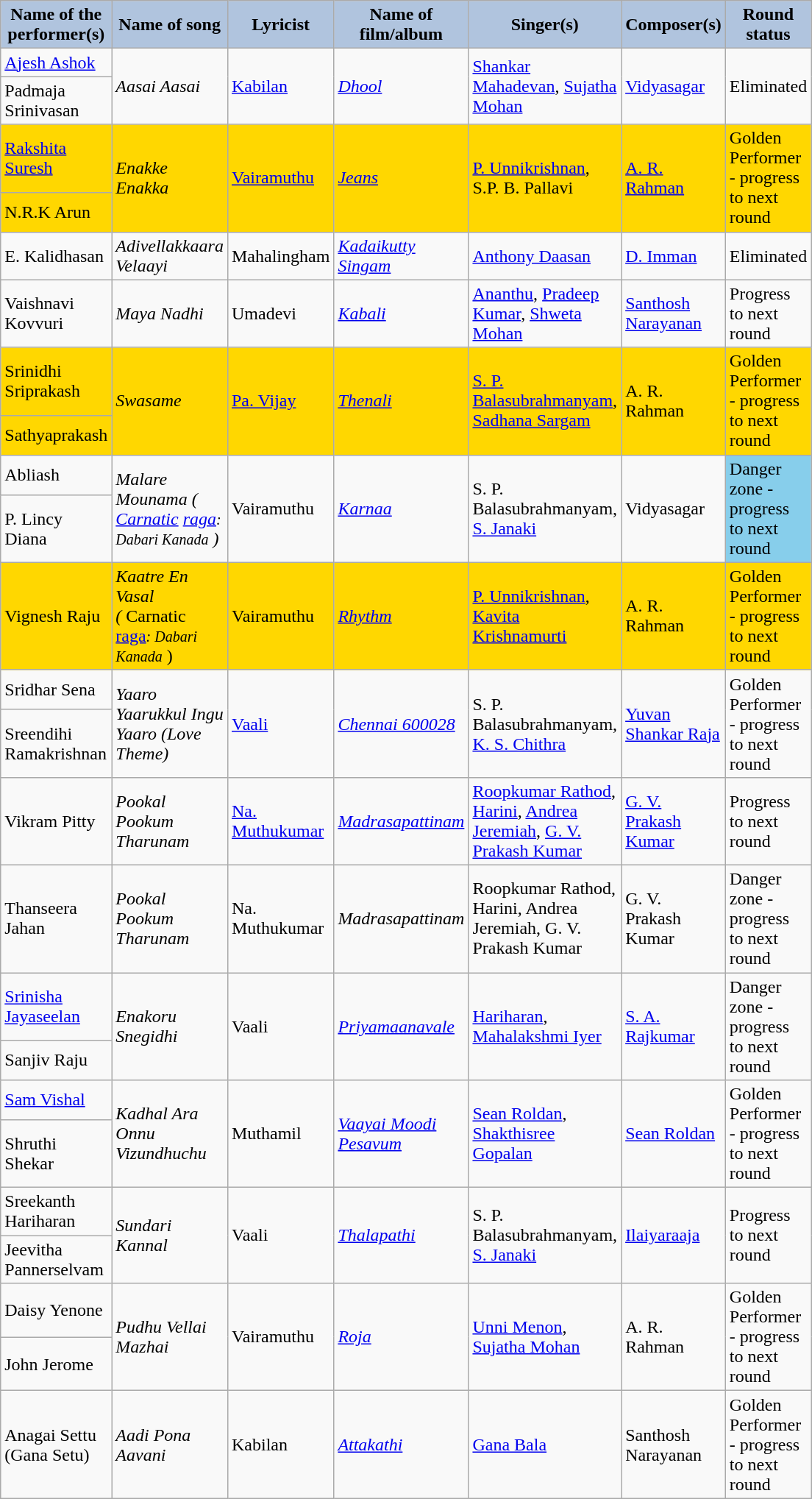<table class="wikitable">
<tr>
<th style="width:5pt; background:LightSteelBlue;">Name of the performer(s)</th>
<th style="width:5pt; background:LightSteelBlue;">Name of song</th>
<th style="width:5pt; background:LightSteelBlue;">Lyricist</th>
<th style="width:5pt; background:LightSteelBlue;">Name of film/album</th>
<th style="width:5pt; background:LightSteelBlue;">Singer(s)</th>
<th style="width:5pt; background:LightSteelBlue;">Composer(s)</th>
<th style="width:5pt; background:LightSteelBlue;">Round status</th>
</tr>
<tr>
<td><a href='#'>Ajesh Ashok</a></td>
<td rowspan="2"><em>Aasai Aasai</em></td>
<td rowspan="2"><a href='#'>Kabilan</a></td>
<td rowspan="2"><a href='#'><em>Dhool</em></a></td>
<td rowspan="2"><a href='#'>Shankar Mahadevan</a>, <a href='#'>Sujatha Mohan</a></td>
<td rowspan="2"><a href='#'>Vidyasagar</a></td>
<td rowspan="2">Eliminated</td>
</tr>
<tr>
<td>Padmaja Srinivasan</td>
</tr>
<tr>
<td bgcolor="#FFD700"><a href='#'>Rakshita Suresh</a></td>
<td rowspan="2" bgcolor="#FFD700"><em>Enakke Enakka</em></td>
<td rowspan="2" bgcolor="#FFD700"><a href='#'>Vairamuthu</a></td>
<td rowspan="2" bgcolor="#FFD700"><a href='#'><em>Jeans</em></a></td>
<td rowspan="2" bgcolor="#FFD700"><a href='#'>P. Unnikrishnan</a>, S.P. B. Pallavi</td>
<td rowspan="2" bgcolor="#FFD700"><a href='#'>A. R. Rahman</a></td>
<td rowspan="2" bgcolor="#FFD700">Golden Performer - progress to next round</td>
</tr>
<tr>
<td bgcolor="#FFD700">N.R.K Arun</td>
</tr>
<tr>
<td>E. Kalidhasan</td>
<td><em>Adivellakkaara Velaayi</em></td>
<td>Mahalingham</td>
<td><a href='#'><em>Kadaikutty Singam</em></a></td>
<td><a href='#'>Anthony Daasan</a></td>
<td><a href='#'>D. Imman</a></td>
<td>Eliminated</td>
</tr>
<tr>
<td>Vaishnavi Kovvuri</td>
<td><em>Maya Nadhi</em></td>
<td>Umadevi</td>
<td><a href='#'><em>Kabali</em></a></td>
<td><a href='#'>Ananthu</a>, <a href='#'>Pradeep Kumar</a>, <a href='#'>Shweta Mohan</a></td>
<td><a href='#'>Santhosh Narayanan</a></td>
<td>Progress to next round</td>
</tr>
<tr>
<td bgcolor="#FFD700">Srinidhi Sriprakash</td>
<td rowspan="2" bgcolor="#FFD700"><em>Swasame</em></td>
<td rowspan="2" bgcolor="#FFD700"><a href='#'>Pa. Vijay</a></td>
<td rowspan="2" bgcolor="#FFD700"><a href='#'><em>Thenali</em></a></td>
<td rowspan="2" bgcolor="#FFD700"><a href='#'>S. P. Balasubrahmanyam</a>, <a href='#'>Sadhana Sargam</a></td>
<td rowspan="2" bgcolor="#FFD700">A. R. Rahman</td>
<td rowspan="2" bgcolor="#FFD700">Golden Performer - progress to next round</td>
</tr>
<tr>
<td bgcolor="#FFD700">Sathyaprakash</td>
</tr>
<tr>
<td>Abliash</td>
<td rowspan="2"><em>Malare Mounama ( <a href='#'>Carnatic</a> <a href='#'>raga</a><small>: Dabari Kanada</small> )</em></td>
<td rowspan="2">Vairamuthu</td>
<td rowspan="2"><a href='#'><em>Karnaa</em></a></td>
<td rowspan="2">S. P. Balasubrahmanyam, <a href='#'>S. Janaki</a></td>
<td rowspan="2">Vidyasagar</td>
<td rowspan="2" bgcolor="skyblue">Danger zone - progress to next round</td>
</tr>
<tr>
<td>P. Lincy Diana</td>
</tr>
<tr>
<td bgcolor="#FFD700">Vignesh Raju</td>
<td bgcolor="#FFD700"><em>Kaatre En Vasal</em><br><em>(</em> Carnatic <a href='#'>raga</a><em><small>: Dabari Kanada</small></em> )</td>
<td bgcolor="#FFD700">Vairamuthu</td>
<td bgcolor="#FFD700"><a href='#'><em>Rhythm</em></a></td>
<td bgcolor="#FFD700"><a href='#'>P. Unnikrishnan</a>, <a href='#'>Kavita Krishnamurti</a></td>
<td bgcolor="#FFD700">A. R. Rahman</td>
<td bgcolor="#FFD700">Golden Performer - progress to next round</td>
</tr>
<tr>
<td>Sridhar Sena</td>
<td rowspan="2"><em>Yaaro Yaarukkul Ingu Yaaro (Love Theme)</em></td>
<td rowspan="2"><a href='#'>Vaali</a></td>
<td rowspan="2"><a href='#'><em>Chennai 600028</em></a></td>
<td rowspan="2">S. P. Balasubrahmanyam, <a href='#'>K. S. Chithra</a></td>
<td rowspan="2"><a href='#'>Yuvan Shankar Raja</a></td>
<td rowspan="2">Golden Performer - progress to next round</td>
</tr>
<tr>
<td>Sreendihi Ramakrishnan</td>
</tr>
<tr>
<td>Vikram Pitty</td>
<td><em>Pookal Pookum Tharunam</em></td>
<td><a href='#'>Na. Muthukumar</a></td>
<td><a href='#'><em>Madrasapattinam</em></a></td>
<td><a href='#'>Roopkumar Rathod</a>, <a href='#'>Harini</a>, <a href='#'>Andrea Jeremiah</a>, <a href='#'>G. V. Prakash Kumar</a></td>
<td><a href='#'>G. V. Prakash Kumar</a></td>
<td>Progress to next round</td>
</tr>
<tr>
<td>Thanseera Jahan</td>
<td><em>Pookal Pookum Tharunam</em></td>
<td>Na. Muthukumar</td>
<td><em>Madrasapattinam</em></td>
<td>Roopkumar Rathod, Harini, Andrea Jeremiah, G. V. Prakash Kumar</td>
<td>G. V. Prakash Kumar</td>
<td>Danger zone - progress to next round</td>
</tr>
<tr>
<td><a href='#'>Srinisha Jayaseelan</a></td>
<td rowspan="2"><em>Enakoru Snegidhi</em></td>
<td rowspan="2">Vaali</td>
<td rowspan="2"><a href='#'><em>Priyamaanavale</em></a></td>
<td rowspan="2"><a href='#'>Hariharan</a>, <a href='#'>Mahalakshmi Iyer</a></td>
<td rowspan="2"><a href='#'>S. A. Rajkumar</a></td>
<td rowspan="2">Danger zone - progress to next round</td>
</tr>
<tr>
<td>Sanjiv Raju</td>
</tr>
<tr>
<td><a href='#'>Sam Vishal</a></td>
<td rowspan="2"><em>Kadhal Ara Onnu Vizundhuchu</em></td>
<td rowspan="2">Muthamil</td>
<td rowspan="2"><a href='#'><em>Vaayai Moodi Pesavum</em></a></td>
<td rowspan="2"><a href='#'>Sean Roldan</a>, <a href='#'>Shakthisree Gopalan</a></td>
<td rowspan="2"><a href='#'>Sean Roldan</a></td>
<td rowspan="2">Golden Performer - progress to next round</td>
</tr>
<tr>
<td>Shruthi Shekar</td>
</tr>
<tr>
<td>Sreekanth Hariharan</td>
<td rowspan="2"><em>Sundari Kannal</em></td>
<td rowspan="2">Vaali</td>
<td rowspan="2"><a href='#'><em>Thalapathi</em></a></td>
<td rowspan="2">S. P. Balasubrahmanyam, <a href='#'>S. Janaki</a></td>
<td rowspan="2"><a href='#'>Ilaiyaraaja</a></td>
<td rowspan="2">Progress to next round</td>
</tr>
<tr>
<td>Jeevitha Pannerselvam</td>
</tr>
<tr>
<td>Daisy Yenone</td>
<td rowspan="2"><em>Pudhu Vellai Mazhai</em></td>
<td rowspan="2">Vairamuthu</td>
<td rowspan="2"><a href='#'><em>Roja</em></a></td>
<td rowspan="2"><a href='#'>Unni Menon</a>, <a href='#'>Sujatha Mohan</a></td>
<td rowspan="2">A. R. Rahman</td>
<td rowspan="2">Golden Performer - progress to next round</td>
</tr>
<tr>
<td>John Jerome</td>
</tr>
<tr>
<td>Anagai Settu (Gana Setu)</td>
<td><em>Aadi Pona Aavani</em></td>
<td>Kabilan</td>
<td><a href='#'><em>Attakathi</em></a></td>
<td><a href='#'>Gana Bala</a></td>
<td>Santhosh Narayanan</td>
<td>Golden Performer - progress to next round</td>
</tr>
</table>
